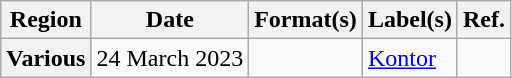<table class="wikitable plainrowheaders">
<tr>
<th scope="col">Region</th>
<th scope="col">Date</th>
<th scope="col">Format(s)</th>
<th scope="col">Label(s)</th>
<th scope="col">Ref.</th>
</tr>
<tr>
<th scope="row">Various</th>
<td>24 March 2023</td>
<td></td>
<td><a href='#'>Kontor</a></td>
<td></td>
</tr>
</table>
